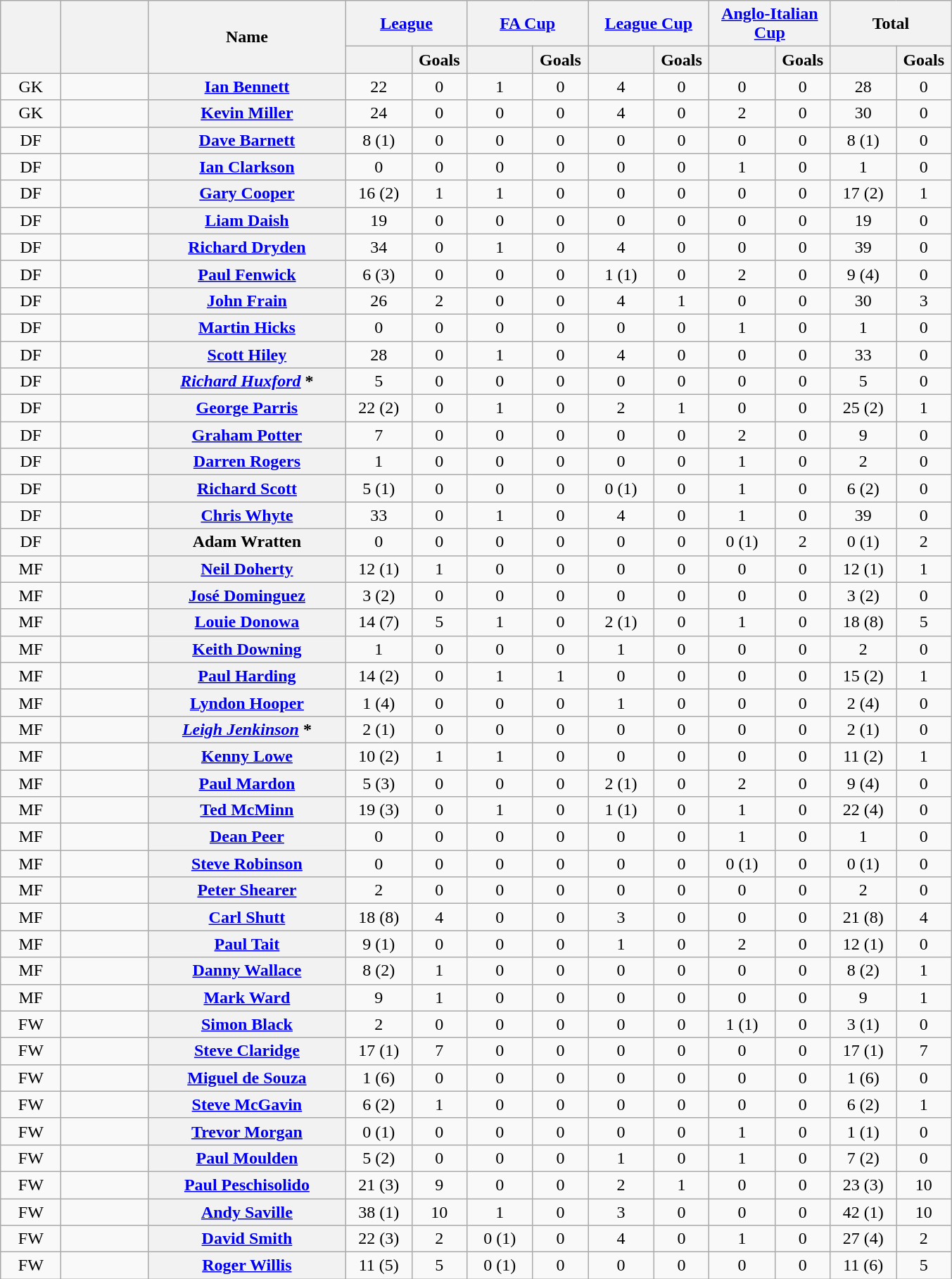<table class="wikitable plainrowheaders" style="text-align:center;">
<tr>
<th rowspan="2" scope="col" width="50"></th>
<th rowspan="2" scope="col" width="75"></th>
<th rowspan="2" scope="col" width="180" scope=col>Name</th>
<th colspan="2"><a href='#'>League</a></th>
<th colspan="2"><a href='#'>FA Cup</a></th>
<th colspan="2"><a href='#'>League Cup</a></th>
<th colspan="2"><a href='#'>Anglo-Italian Cup</a></th>
<th colspan="2">Total</th>
</tr>
<tr>
<th scope="col" width="55"></th>
<th scope="col" width="45">Goals</th>
<th scope="col" width="55"></th>
<th scope="col" width="45">Goals</th>
<th scope="col" width="55"></th>
<th scope="col" width="45">Goals</th>
<th scope="col" width="55"></th>
<th scope="col" width="45">Goals</th>
<th scope="col" width="55"></th>
<th scope="col" width="45">Goals</th>
</tr>
<tr>
<td>GK</td>
<td align="left"></td>
<th scope="row"><a href='#'>Ian Bennett</a></th>
<td>22</td>
<td>0</td>
<td>1</td>
<td>0</td>
<td>4</td>
<td>0</td>
<td>0</td>
<td>0</td>
<td>28</td>
<td>0</td>
</tr>
<tr>
<td>GK</td>
<td align="left"></td>
<th scope="row"><a href='#'>Kevin Miller</a></th>
<td>24</td>
<td>0</td>
<td>0</td>
<td>0</td>
<td>4</td>
<td>0</td>
<td>2</td>
<td>0</td>
<td>30</td>
<td>0</td>
</tr>
<tr>
<td>DF</td>
<td align="left"></td>
<th scope="row"><a href='#'>Dave Barnett</a></th>
<td>8 (1)</td>
<td>0</td>
<td>0</td>
<td>0</td>
<td>0</td>
<td>0</td>
<td>0</td>
<td>0</td>
<td>8 (1)</td>
<td>0</td>
</tr>
<tr>
<td>DF</td>
<td align="left"></td>
<th scope="row"><a href='#'>Ian Clarkson</a> </th>
<td>0</td>
<td>0</td>
<td>0</td>
<td>0</td>
<td>0</td>
<td>0</td>
<td>1</td>
<td>0</td>
<td>1</td>
<td>0</td>
</tr>
<tr>
<td>DF</td>
<td align="left"></td>
<th scope="row"><a href='#'>Gary Cooper</a></th>
<td>16 (2)</td>
<td>1</td>
<td>1</td>
<td>0</td>
<td>0</td>
<td>0</td>
<td>0</td>
<td>0</td>
<td>17 (2)</td>
<td>1</td>
</tr>
<tr>
<td>DF</td>
<td align="left"></td>
<th scope="row"><a href='#'>Liam Daish</a></th>
<td>19</td>
<td>0</td>
<td>0</td>
<td>0</td>
<td>0</td>
<td>0</td>
<td>0</td>
<td>0</td>
<td>19</td>
<td>0</td>
</tr>
<tr>
<td>DF</td>
<td align="left"></td>
<th scope="row"><a href='#'>Richard Dryden</a></th>
<td>34</td>
<td>0</td>
<td>1</td>
<td>0</td>
<td>4</td>
<td>0</td>
<td>0</td>
<td>0</td>
<td>39</td>
<td>0</td>
</tr>
<tr>
<td>DF</td>
<td align="left"></td>
<th scope="row"><a href='#'>Paul Fenwick</a></th>
<td>6 (3)</td>
<td>0</td>
<td>0</td>
<td>0</td>
<td>1 (1)</td>
<td>0</td>
<td>2</td>
<td>0</td>
<td>9 (4)</td>
<td>0</td>
</tr>
<tr>
<td>DF</td>
<td align="left"></td>
<th scope="row"><a href='#'>John Frain</a></th>
<td>26</td>
<td>2</td>
<td>0</td>
<td>0</td>
<td>4</td>
<td>1</td>
<td>0</td>
<td>0</td>
<td>30</td>
<td>3</td>
</tr>
<tr>
<td>DF</td>
<td align="left"></td>
<th scope="row"><a href='#'>Martin Hicks</a> </th>
<td>0</td>
<td>0</td>
<td>0</td>
<td>0</td>
<td>0</td>
<td>0</td>
<td>1</td>
<td>0</td>
<td>1</td>
<td>0</td>
</tr>
<tr>
<td>DF</td>
<td align="left"></td>
<th scope="row"><a href='#'>Scott Hiley</a></th>
<td>28</td>
<td>0</td>
<td>1</td>
<td>0</td>
<td>4</td>
<td>0</td>
<td>0</td>
<td>0</td>
<td>33</td>
<td>0</td>
</tr>
<tr>
<td>DF</td>
<td align="left"></td>
<th scope="row"><em><a href='#'>Richard Huxford</a></em> *</th>
<td>5</td>
<td>0</td>
<td>0</td>
<td>0</td>
<td>0</td>
<td>0</td>
<td>0</td>
<td>0</td>
<td>5</td>
<td>0</td>
</tr>
<tr>
<td>DF</td>
<td align="left"></td>
<th scope="row"><a href='#'>George Parris</a></th>
<td>22 (2)</td>
<td>0</td>
<td>1</td>
<td>0</td>
<td>2</td>
<td>1</td>
<td>0</td>
<td>0</td>
<td>25 (2)</td>
<td>1</td>
</tr>
<tr>
<td>DF</td>
<td align="left"></td>
<th scope="row"><a href='#'>Graham Potter</a> </th>
<td>7</td>
<td>0</td>
<td>0</td>
<td>0</td>
<td>0</td>
<td>0</td>
<td>2</td>
<td>0</td>
<td>9</td>
<td>0</td>
</tr>
<tr>
<td>DF</td>
<td align="left"></td>
<th scope="row"><a href='#'>Darren Rogers</a></th>
<td>1</td>
<td>0</td>
<td>0</td>
<td>0</td>
<td>0</td>
<td>0</td>
<td>1</td>
<td>0</td>
<td>2</td>
<td>0</td>
</tr>
<tr>
<td>DF</td>
<td align="left"></td>
<th scope="row"><a href='#'>Richard Scott</a></th>
<td>5 (1)</td>
<td>0</td>
<td>0</td>
<td>0</td>
<td>0 (1)</td>
<td>0</td>
<td>1</td>
<td>0</td>
<td>6 (2)</td>
<td>0</td>
</tr>
<tr>
<td>DF</td>
<td align="left"></td>
<th scope="row"><a href='#'>Chris Whyte</a></th>
<td>33</td>
<td>0</td>
<td>1</td>
<td>0</td>
<td>4</td>
<td>0</td>
<td>1</td>
<td>0</td>
<td>39</td>
<td>0</td>
</tr>
<tr>
<td>DF</td>
<td align="left"></td>
<th scope="row">Adam Wratten</th>
<td>0</td>
<td>0</td>
<td>0</td>
<td>0</td>
<td>0</td>
<td>0</td>
<td>0 (1)</td>
<td>2</td>
<td>0 (1)</td>
<td>2</td>
</tr>
<tr>
<td>MF</td>
<td align="left"></td>
<th scope="row"><a href='#'>Neil Doherty</a></th>
<td>12 (1)</td>
<td>1</td>
<td>0</td>
<td>0</td>
<td>0</td>
<td>0</td>
<td>0</td>
<td>0</td>
<td>12 (1)</td>
<td>1</td>
</tr>
<tr>
<td>MF</td>
<td align="left"></td>
<th scope="row"><a href='#'>José Dominguez</a></th>
<td>3 (2)</td>
<td>0</td>
<td>0</td>
<td>0</td>
<td>0</td>
<td>0</td>
<td>0</td>
<td>0</td>
<td>3 (2)</td>
<td>0</td>
</tr>
<tr>
<td>MF</td>
<td align="left"></td>
<th scope="row"><a href='#'>Louie Donowa</a></th>
<td>14 (7)</td>
<td>5</td>
<td>1</td>
<td>0</td>
<td>2 (1)</td>
<td>0</td>
<td>1</td>
<td>0</td>
<td>18 (8)</td>
<td>5</td>
</tr>
<tr>
<td>MF</td>
<td align="left"></td>
<th scope="row"><a href='#'>Keith Downing</a></th>
<td>1</td>
<td>0</td>
<td>0</td>
<td>0</td>
<td>1</td>
<td>0</td>
<td>0</td>
<td>0</td>
<td>2</td>
<td>0</td>
</tr>
<tr>
<td>MF</td>
<td align="left"></td>
<th scope="row"><a href='#'>Paul Harding</a></th>
<td>14 (2)</td>
<td>0</td>
<td>1</td>
<td>1</td>
<td>0</td>
<td>0</td>
<td>0</td>
<td>0</td>
<td>15 (2)</td>
<td>1</td>
</tr>
<tr>
<td>MF</td>
<td align="left"></td>
<th scope="row"><a href='#'>Lyndon Hooper</a></th>
<td>1 (4)</td>
<td>0</td>
<td>0</td>
<td>0</td>
<td>1</td>
<td>0</td>
<td>0</td>
<td>0</td>
<td>2 (4)</td>
<td>0</td>
</tr>
<tr>
<td>MF</td>
<td align="left"></td>
<th scope="row"><em><a href='#'>Leigh Jenkinson</a></em> *</th>
<td>2 (1)</td>
<td>0</td>
<td>0</td>
<td>0</td>
<td>0</td>
<td>0</td>
<td>0</td>
<td>0</td>
<td>2 (1)</td>
<td>0</td>
</tr>
<tr>
<td>MF</td>
<td align="left"></td>
<th scope="row"><a href='#'>Kenny Lowe</a></th>
<td>10 (2)</td>
<td>1</td>
<td>1</td>
<td>0</td>
<td>0</td>
<td>0</td>
<td>0</td>
<td>0</td>
<td>11 (2)</td>
<td>1</td>
</tr>
<tr>
<td>MF</td>
<td align="left"></td>
<th scope="row"><a href='#'>Paul Mardon</a> </th>
<td>5 (3)</td>
<td>0</td>
<td>0</td>
<td>0</td>
<td>2 (1)</td>
<td>0</td>
<td>2</td>
<td>0</td>
<td>9 (4)</td>
<td>0</td>
</tr>
<tr>
<td>MF</td>
<td align="left"></td>
<th scope="row"><a href='#'>Ted McMinn</a> </th>
<td>19 (3)</td>
<td>0</td>
<td>1</td>
<td>0</td>
<td>1 (1)</td>
<td>0</td>
<td>1</td>
<td>0</td>
<td>22 (4)</td>
<td>0</td>
</tr>
<tr>
<td>MF</td>
<td align="left"></td>
<th scope="row"><a href='#'>Dean Peer</a> </th>
<td>0</td>
<td>0</td>
<td>0</td>
<td>0</td>
<td>0</td>
<td>0</td>
<td>1</td>
<td>0</td>
<td>1</td>
<td>0</td>
</tr>
<tr>
<td>MF</td>
<td align="left"></td>
<th scope="row"><a href='#'>Steve Robinson</a></th>
<td>0</td>
<td>0</td>
<td>0</td>
<td>0</td>
<td>0</td>
<td>0</td>
<td>0 (1)</td>
<td>0</td>
<td>0 (1)</td>
<td>0</td>
</tr>
<tr>
<td>MF</td>
<td align="left"></td>
<th scope="row"><a href='#'>Peter Shearer</a></th>
<td>2</td>
<td>0</td>
<td>0</td>
<td>0</td>
<td>0</td>
<td>0</td>
<td>0</td>
<td>0</td>
<td>2</td>
<td>0</td>
</tr>
<tr>
<td>MF</td>
<td align="left"></td>
<th scope="row"><a href='#'>Carl Shutt</a></th>
<td>18 (8)</td>
<td>4</td>
<td>0</td>
<td>0</td>
<td>3</td>
<td>0</td>
<td>0</td>
<td>0</td>
<td>21 (8)</td>
<td>4</td>
</tr>
<tr>
<td>MF</td>
<td align="left"></td>
<th scope="row"><a href='#'>Paul Tait</a></th>
<td>9 (1)</td>
<td>0</td>
<td>0</td>
<td>0</td>
<td>1</td>
<td>0</td>
<td>2</td>
<td>0</td>
<td>12 (1)</td>
<td>0</td>
</tr>
<tr>
<td>MF</td>
<td align="left"></td>
<th scope="row"><a href='#'>Danny Wallace</a></th>
<td>8 (2)</td>
<td>1</td>
<td>0</td>
<td>0</td>
<td>0</td>
<td>0</td>
<td>0</td>
<td>0</td>
<td>8 (2)</td>
<td>1</td>
</tr>
<tr>
<td>MF</td>
<td align="left"></td>
<th scope="row"><a href='#'>Mark Ward</a></th>
<td>9</td>
<td>1</td>
<td>0</td>
<td>0</td>
<td>0</td>
<td>0</td>
<td>0</td>
<td>0</td>
<td>9</td>
<td>1</td>
</tr>
<tr>
<td>FW</td>
<td align="left"></td>
<th scope="row"><a href='#'>Simon Black</a></th>
<td>2</td>
<td>0</td>
<td>0</td>
<td>0</td>
<td>0</td>
<td>0</td>
<td>1 (1)</td>
<td>0</td>
<td>3 (1)</td>
<td>0</td>
</tr>
<tr>
<td>FW</td>
<td align="left"></td>
<th scope="row"><a href='#'>Steve Claridge</a></th>
<td>17 (1)</td>
<td>7</td>
<td>0</td>
<td>0</td>
<td>0</td>
<td>0</td>
<td>0</td>
<td>0</td>
<td>17 (1)</td>
<td>7</td>
</tr>
<tr>
<td>FW</td>
<td align="left"></td>
<th scope="row"><a href='#'>Miguel de Souza</a></th>
<td>1 (6)</td>
<td>0</td>
<td>0</td>
<td>0</td>
<td>0</td>
<td>0</td>
<td>0</td>
<td>0</td>
<td>1 (6)</td>
<td>0</td>
</tr>
<tr>
<td>FW</td>
<td align="left"></td>
<th scope="row"><a href='#'>Steve McGavin</a></th>
<td>6 (2)</td>
<td>1</td>
<td>0</td>
<td>0</td>
<td>0</td>
<td>0</td>
<td>0</td>
<td>0</td>
<td>6 (2)</td>
<td>1</td>
</tr>
<tr>
<td>FW</td>
<td align="left"></td>
<th scope="row"><a href='#'>Trevor Morgan</a> </th>
<td>0 (1)</td>
<td>0</td>
<td>0</td>
<td>0</td>
<td>0</td>
<td>0</td>
<td>1</td>
<td>0</td>
<td>1 (1)</td>
<td>0</td>
</tr>
<tr>
<td>FW</td>
<td align="left"></td>
<th scope="row"><a href='#'>Paul Moulden</a></th>
<td>5 (2)</td>
<td>0</td>
<td>0</td>
<td>0</td>
<td>1</td>
<td>0</td>
<td>1</td>
<td>0</td>
<td>7 (2)</td>
<td>0</td>
</tr>
<tr>
<td>FW</td>
<td align="left"></td>
<th scope="row"><a href='#'>Paul Peschisolido</a></th>
<td>21 (3)</td>
<td>9</td>
<td>0</td>
<td>0</td>
<td>2</td>
<td>1</td>
<td>0</td>
<td>0</td>
<td>23 (3)</td>
<td>10</td>
</tr>
<tr>
<td>FW</td>
<td align="left"></td>
<th scope="row"><a href='#'>Andy Saville</a></th>
<td>38 (1)</td>
<td>10</td>
<td>1</td>
<td>0</td>
<td>3</td>
<td>0</td>
<td>0</td>
<td>0</td>
<td>42 (1)</td>
<td>10</td>
</tr>
<tr>
<td>FW</td>
<td align="left"></td>
<th scope="row"><a href='#'>David Smith</a> </th>
<td>22 (3)</td>
<td>2</td>
<td>0 (1)</td>
<td>0</td>
<td>4</td>
<td>0</td>
<td>1</td>
<td>0</td>
<td>27 (4)</td>
<td>2</td>
</tr>
<tr>
<td>FW</td>
<td align="left"></td>
<th scope="row"><a href='#'>Roger Willis</a></th>
<td>11 (5)</td>
<td>5</td>
<td>0 (1)</td>
<td>0</td>
<td>0</td>
<td>0</td>
<td>0</td>
<td>0</td>
<td>11 (6)</td>
<td>5</td>
</tr>
</table>
